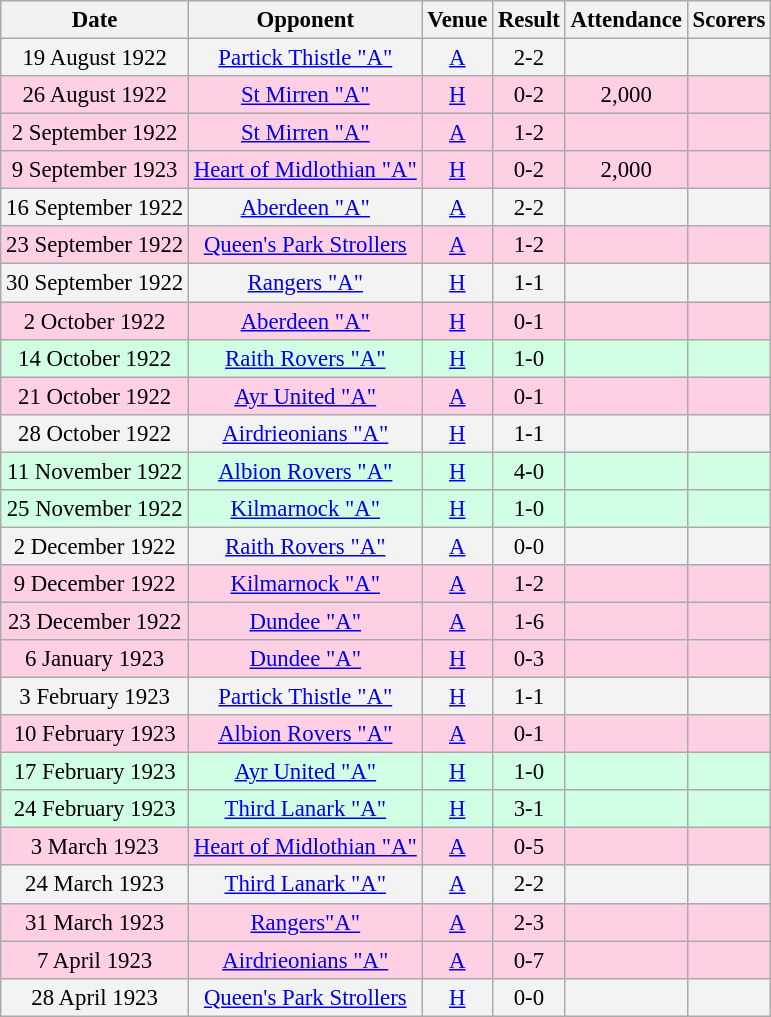<table class="wikitable sortable" style="font-size:95%; text-align:center">
<tr>
<th>Date</th>
<th>Opponent</th>
<th>Venue</th>
<th>Result</th>
<th>Attendance</th>
<th>Scorers</th>
</tr>
<tr bgcolor = "#f3f3f3">
<td>19 August 1922</td>
<td><a href='#'>Partick Thistle "A"</a></td>
<td><a href='#'>A</a></td>
<td>2-2</td>
<td></td>
<td></td>
</tr>
<tr bgcolor = "#ffd0e3">
<td>26 August 1922</td>
<td><a href='#'>St Mirren "A"</a></td>
<td><a href='#'>H</a></td>
<td>0-2</td>
<td>2,000</td>
<td></td>
</tr>
<tr bgcolor = "#ffd0e3">
<td>2 September 1922</td>
<td><a href='#'>St Mirren "A"</a></td>
<td><a href='#'>A</a></td>
<td>1-2</td>
<td></td>
<td></td>
</tr>
<tr bgcolor = "#ffd0e3">
<td>9 September 1923</td>
<td><a href='#'>Heart of Midlothian "A"</a></td>
<td><a href='#'>H</a></td>
<td>0-2</td>
<td>2,000</td>
<td></td>
</tr>
<tr bgcolor = "#f3f3f3">
<td>16 September 1922</td>
<td><a href='#'>Aberdeen "A"</a></td>
<td><a href='#'>A</a></td>
<td>2-2</td>
<td></td>
<td></td>
</tr>
<tr bgcolor = "#ffd0e3">
<td>23 September 1922</td>
<td><a href='#'>Queen's Park Strollers</a></td>
<td><a href='#'>A</a></td>
<td>1-2</td>
<td></td>
<td></td>
</tr>
<tr bgcolor = "#f3f3f3">
<td>30 September 1922</td>
<td><a href='#'>Rangers "A"</a></td>
<td><a href='#'>H</a></td>
<td>1-1</td>
<td></td>
<td></td>
</tr>
<tr bgcolor = "#ffd0e3">
<td>2 October 1922</td>
<td><a href='#'>Aberdeen "A"</a></td>
<td><a href='#'>H</a></td>
<td>0-1</td>
<td></td>
<td></td>
</tr>
<tr bgcolor = "#d0ffe3">
<td>14 October 1922</td>
<td><a href='#'>Raith Rovers "A"</a></td>
<td><a href='#'>H</a></td>
<td>1-0</td>
<td></td>
<td></td>
</tr>
<tr bgcolor = "#ffd0e3">
<td>21 October 1922</td>
<td><a href='#'>Ayr United "A"</a></td>
<td><a href='#'>A</a></td>
<td>0-1</td>
<td></td>
<td></td>
</tr>
<tr bgcolor = "#f3f3f3">
<td>28 October 1922</td>
<td><a href='#'>Airdrieonians "A"</a></td>
<td><a href='#'>H</a></td>
<td>1-1</td>
<td></td>
<td></td>
</tr>
<tr bgcolor = "#d0ffe3">
<td>11 November 1922</td>
<td><a href='#'>Albion Rovers "A"</a></td>
<td><a href='#'>H</a></td>
<td>4-0</td>
<td></td>
<td></td>
</tr>
<tr bgcolor = "#d0ffe3">
<td>25 November 1922</td>
<td><a href='#'>Kilmarnock "A"</a></td>
<td><a href='#'>H</a></td>
<td>1-0</td>
<td></td>
<td></td>
</tr>
<tr bgcolor = "#f3f3f3">
<td>2 December 1922</td>
<td><a href='#'>Raith Rovers "A"</a></td>
<td><a href='#'>A</a></td>
<td>0-0</td>
<td></td>
<td></td>
</tr>
<tr bgcolor = "#ffd0e3">
<td>9 December 1922</td>
<td><a href='#'>Kilmarnock "A"</a></td>
<td><a href='#'>A</a></td>
<td>1-2</td>
<td></td>
<td></td>
</tr>
<tr bgcolor = "#ffd0e3">
<td>23 December 1922</td>
<td><a href='#'>Dundee "A"</a></td>
<td><a href='#'>A</a></td>
<td>1-6</td>
<td></td>
<td></td>
</tr>
<tr bgcolor = "#ffd0e3">
<td>6 January 1923</td>
<td><a href='#'>Dundee "A"</a></td>
<td><a href='#'>H</a></td>
<td>0-3</td>
<td></td>
<td></td>
</tr>
<tr bgcolor = "#f3f3f3">
<td>3 February 1923</td>
<td><a href='#'>Partick Thistle "A"</a></td>
<td><a href='#'>H</a></td>
<td>1-1</td>
<td></td>
<td></td>
</tr>
<tr bgcolor = "#ffd0e3">
<td>10 February 1923</td>
<td><a href='#'>Albion Rovers "A"</a></td>
<td><a href='#'>A</a></td>
<td>0-1</td>
<td></td>
<td></td>
</tr>
<tr bgcolor = "#d0ffe3">
<td>17 February 1923</td>
<td><a href='#'>Ayr United "A"</a></td>
<td><a href='#'>H</a></td>
<td>1-0</td>
<td></td>
<td></td>
</tr>
<tr bgcolor = "#d0ffe3">
<td>24 February 1923</td>
<td><a href='#'>Third Lanark "A"</a></td>
<td><a href='#'>H</a></td>
<td>3-1</td>
<td></td>
<td></td>
</tr>
<tr bgcolor = "#ffd0e3">
<td>3 March 1923</td>
<td><a href='#'>Heart of Midlothian "A"</a></td>
<td><a href='#'>A</a></td>
<td>0-5</td>
<td></td>
<td></td>
</tr>
<tr bgcolor = "#f3f3f3">
<td>24 March 1923</td>
<td><a href='#'>Third Lanark "A"</a></td>
<td><a href='#'>A</a></td>
<td>2-2</td>
<td></td>
<td></td>
</tr>
<tr bgcolor = "#ffd0e3">
<td>31 March 1923</td>
<td><a href='#'>Rangers"A"</a></td>
<td><a href='#'>A</a></td>
<td>2-3</td>
<td></td>
<td></td>
</tr>
<tr bgcolor = "#ffd0e3">
<td>7 April 1923</td>
<td><a href='#'>Airdrieonians "A"</a></td>
<td><a href='#'>A</a></td>
<td>0-7</td>
<td></td>
<td></td>
</tr>
<tr bgcolor = "#f3f3f3">
<td>28 April 1923</td>
<td><a href='#'>Queen's Park Strollers</a></td>
<td><a href='#'>H</a></td>
<td>0-0</td>
<td></td>
<td></td>
</tr>
</table>
